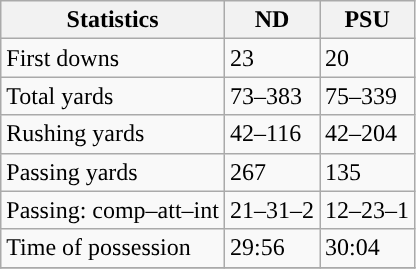<table class="wikitable" style="float: left;">
<tr>
<th>Statistics</th>
<th>ND</th>
<th>PSU</th>
</tr>
<tr>
<td>First downs</td>
<td>23</td>
<td>20</td>
</tr>
<tr>
<td>Total yards</td>
<td>73–383</td>
<td>75–339</td>
</tr>
<tr>
<td>Rushing yards</td>
<td>42–116</td>
<td>42–204</td>
</tr>
<tr>
<td>Passing yards</td>
<td>267</td>
<td>135</td>
</tr>
<tr>
<td>Passing: comp–att–int</td>
<td>21–31–2</td>
<td>12–23–1</td>
</tr>
<tr>
<td>Time of possession</td>
<td>29:56</td>
<td>30:04</td>
</tr>
<tr>
</tr>
</table>
